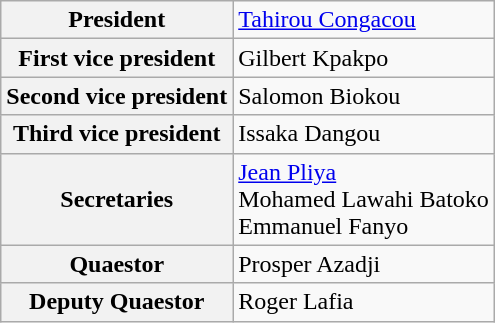<table class="wikitable">
<tr>
<th>President</th>
<td><a href='#'>Tahirou Congacou</a></td>
</tr>
<tr>
<th>First vice president</th>
<td>Gilbert Kpakpo</td>
</tr>
<tr>
<th>Second vice president</th>
<td>Salomon Biokou</td>
</tr>
<tr>
<th>Third vice president</th>
<td>Issaka Dangou</td>
</tr>
<tr>
<th>Secretaries</th>
<td><a href='#'>Jean Pliya</a><br>Mohamed Lawahi Batoko<br>Emmanuel Fanyo</td>
</tr>
<tr>
<th>Quaestor</th>
<td>Prosper Azadji</td>
</tr>
<tr>
<th>Deputy Quaestor</th>
<td>Roger Lafia</td>
</tr>
</table>
